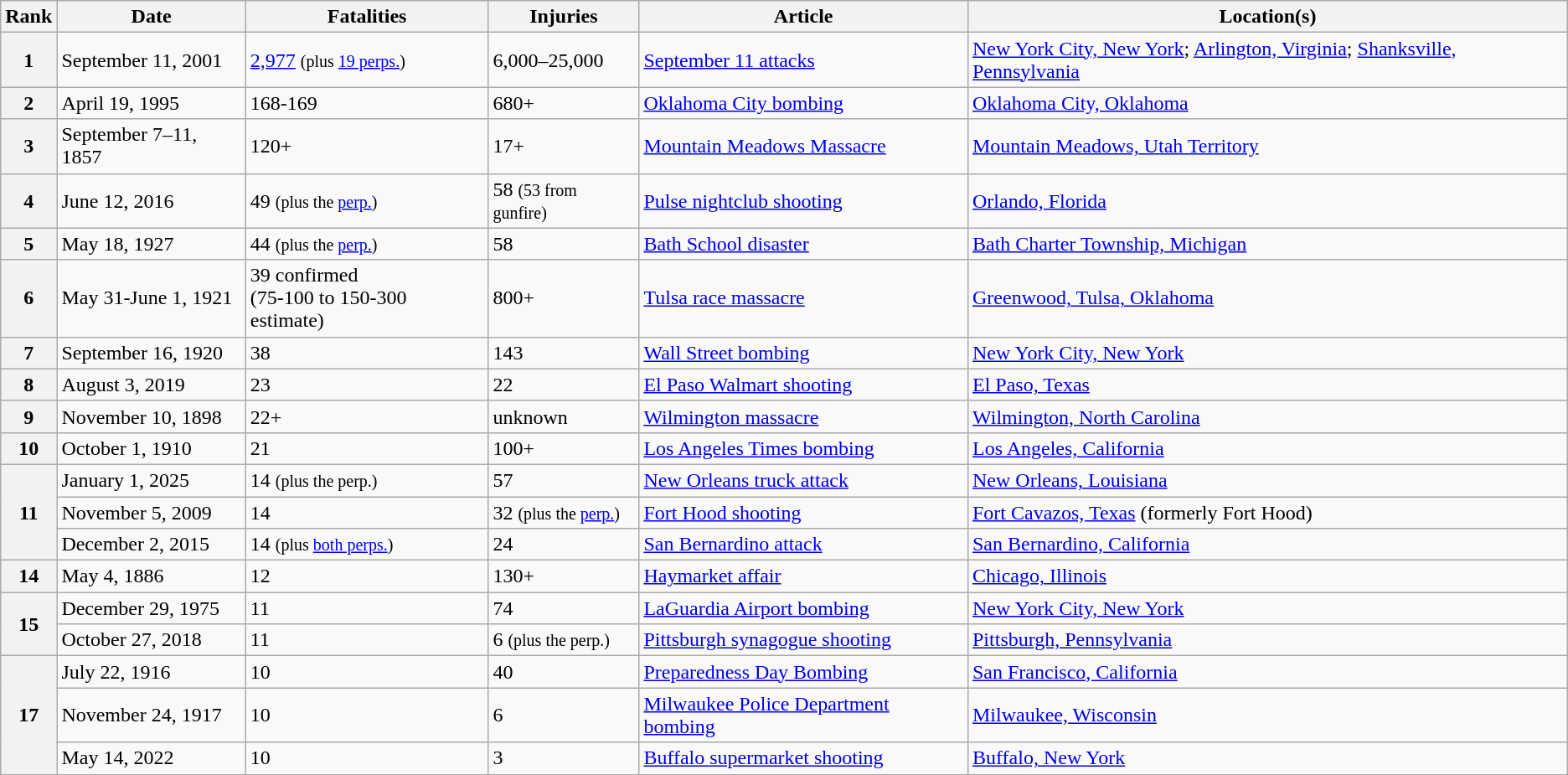<table class="wikitable sortable">
<tr>
<th data-sort-type="number">Rank</th>
<th data-sort-type="number">Date</th>
<th data-sort-type="number">Fatalities</th>
<th data-sort-type="number">Injuries</th>
<th>Article</th>
<th>Location(s)</th>
</tr>
<tr>
<th>1</th>
<td>September 11, 2001</td>
<td><a href='#'>2,977</a> <small>(plus <a href='#'>19 perps.</a>)</small></td>
<td> 6,000–25,000</td>
<td><a href='#'>September 11 attacks</a></td>
<td><a href='#'>New York City, New York</a>; <a href='#'>Arlington, Virginia</a>; <a href='#'>Shanksville, Pennsylvania</a></td>
</tr>
<tr>
<th>2</th>
<td>April 19, 1995 </td>
<td>168-169</td>
<td>680+</td>
<td><a href='#'>Oklahoma City bombing</a></td>
<td><a href='#'>Oklahoma City, Oklahoma</a></td>
</tr>
<tr>
<th>3</th>
<td>September 7–11, 1857 </td>
<td>120+</td>
<td>17+</td>
<td><a href='#'>Mountain Meadows Massacre</a></td>
<td><a href='#'>Mountain Meadows, Utah Territory</a></td>
</tr>
<tr>
<th>4</th>
<td>June 12, 2016</td>
<td>49 <small>(plus the <a href='#'>perp.</a>)</small></td>
<td>58 <small>(53 from gunfire)</small></td>
<td><a href='#'>Pulse nightclub shooting</a></td>
<td><a href='#'>Orlando, Florida</a></td>
</tr>
<tr>
<th>5</th>
<td>May 18, 1927</td>
<td>44 <small>(plus the <a href='#'>perp.</a>)</small></td>
<td>58</td>
<td><a href='#'>Bath School disaster</a></td>
<td><a href='#'>Bath Charter Township, Michigan</a></td>
</tr>
<tr>
<th>6</th>
<td>May 31-June 1, 1921 </td>
<td>39 confirmed<br>(75-100 to 150-300 estimate)</td>
<td>800+</td>
<td><a href='#'>Tulsa race massacre</a></td>
<td><a href='#'>Greenwood, Tulsa, Oklahoma</a></td>
</tr>
<tr>
<th>7</th>
<td>September 16, 1920</td>
<td>38</td>
<td>143</td>
<td><a href='#'>Wall Street bombing</a></td>
<td><a href='#'>New York City, New York</a></td>
</tr>
<tr>
<th>8</th>
<td>August 3, 2019</td>
<td>23</td>
<td>22</td>
<td><a href='#'>El Paso Walmart shooting</a></td>
<td><a href='#'>El Paso, Texas</a></td>
</tr>
<tr>
<th>9</th>
<td>November 10, 1898</td>
<td>22+</td>
<td>unknown</td>
<td><a href='#'>Wilmington massacre</a></td>
<td><a href='#'>Wilmington, North Carolina</a></td>
</tr>
<tr>
<th>10</th>
<td>October 1, 1910</td>
<td>21</td>
<td>100+</td>
<td><a href='#'>Los Angeles Times bombing</a></td>
<td><a href='#'>Los Angeles, California</a></td>
</tr>
<tr>
<th rowspan="3">11</th>
<td>January 1, 2025</td>
<td>14 <small>(plus the perp.)</small></td>
<td>57</td>
<td><a href='#'>New Orleans truck attack</a></td>
<td><a href='#'>New Orleans, Louisiana</a></td>
</tr>
<tr>
<td>November 5, 2009</td>
<td>14</td>
<td>32 <small>(plus the <a href='#'>perp.</a>)</small></td>
<td><a href='#'>Fort Hood shooting</a></td>
<td><a href='#'>Fort Cavazos, Texas</a> (formerly Fort Hood)</td>
</tr>
<tr>
<td>December 2, 2015</td>
<td>14 <small>(plus <a href='#'>both perps.</a>)</small></td>
<td>24</td>
<td><a href='#'>San Bernardino attack</a></td>
<td><a href='#'>San Bernardino, California</a></td>
</tr>
<tr>
<th>14</th>
<td>May 4, 1886</td>
<td>12</td>
<td>130+</td>
<td><a href='#'>Haymarket affair</a></td>
<td><a href='#'>Chicago, Illinois</a></td>
</tr>
<tr>
<th rowspan="2">15</th>
<td>December 29, 1975</td>
<td>11</td>
<td>74</td>
<td><a href='#'>LaGuardia Airport bombing</a></td>
<td><a href='#'>New York City, New York</a></td>
</tr>
<tr>
<td>October 27, 2018</td>
<td>11</td>
<td>6 <small>(plus the perp.)</small></td>
<td><a href='#'>Pittsburgh synagogue shooting</a></td>
<td><a href='#'>Pittsburgh, Pennsylvania</a></td>
</tr>
<tr>
<th rowspan="3">17</th>
<td>July 22, 1916</td>
<td>10</td>
<td>40</td>
<td><a href='#'>Preparedness Day Bombing</a></td>
<td><a href='#'>San Francisco, California</a></td>
</tr>
<tr>
<td>November 24, 1917</td>
<td>10</td>
<td>6</td>
<td><a href='#'>Milwaukee Police Department bombing</a></td>
<td><a href='#'>Milwaukee, Wisconsin</a></td>
</tr>
<tr>
<td>May 14, 2022</td>
<td>10</td>
<td>3</td>
<td><a href='#'>Buffalo supermarket shooting</a></td>
<td><a href='#'>Buffalo, New York</a></td>
</tr>
</table>
